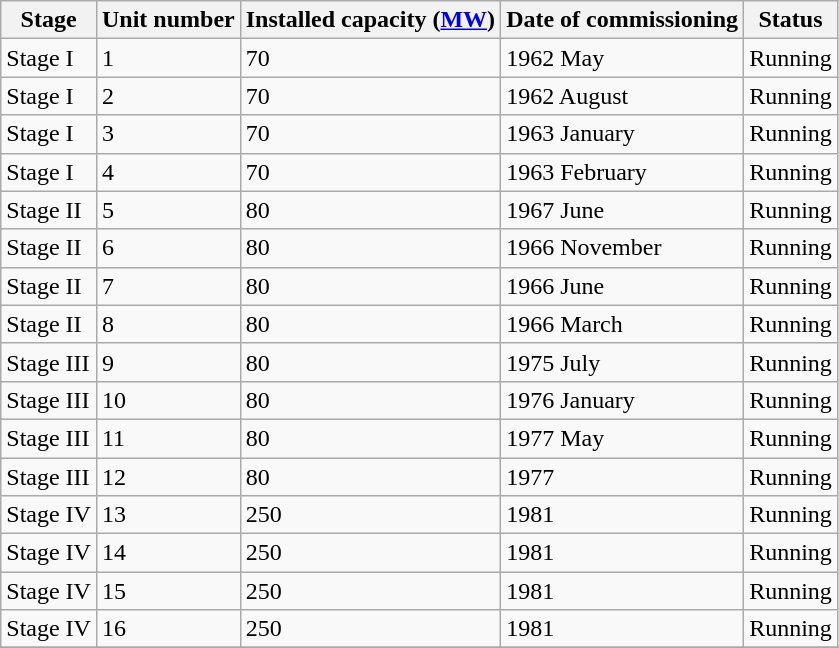<table class="sortable wikitable">
<tr>
<th>Stage</th>
<th>Unit number</th>
<th>Installed capacity (<a href='#'>MW</a>)</th>
<th>Date of commissioning</th>
<th>Status</th>
</tr>
<tr>
<td>Stage I</td>
<td>1</td>
<td>70</td>
<td>1962 May</td>
<td>Running </td>
</tr>
<tr>
<td>Stage I</td>
<td>2</td>
<td>70</td>
<td>1962 August</td>
<td>Running</td>
</tr>
<tr>
<td>Stage I</td>
<td>3</td>
<td>70</td>
<td>1963 January</td>
<td>Running</td>
</tr>
<tr>
<td>Stage I</td>
<td>4</td>
<td>70</td>
<td>1963 February</td>
<td>Running</td>
</tr>
<tr>
<td>Stage II</td>
<td>5</td>
<td>80</td>
<td>1967 June</td>
<td>Running</td>
</tr>
<tr>
<td>Stage II</td>
<td>6</td>
<td>80</td>
<td>1966 November</td>
<td>Running</td>
</tr>
<tr>
<td>Stage II</td>
<td>7</td>
<td>80</td>
<td>1966 June</td>
<td>Running</td>
</tr>
<tr>
<td>Stage II</td>
<td>8</td>
<td>80</td>
<td>1966 March</td>
<td>Running</td>
</tr>
<tr>
<td>Stage III</td>
<td>9</td>
<td>80</td>
<td>1975 July</td>
<td>Running</td>
</tr>
<tr>
<td>Stage III</td>
<td>10</td>
<td>80</td>
<td>1976 January</td>
<td>Running</td>
</tr>
<tr>
<td>Stage III</td>
<td>11</td>
<td>80</td>
<td>1977 May</td>
<td>Running</td>
</tr>
<tr>
<td>Stage III</td>
<td>12</td>
<td>80</td>
<td>1977</td>
<td>Running</td>
</tr>
<tr>
<td>Stage IV</td>
<td>13</td>
<td>250</td>
<td>1981</td>
<td>Running</td>
</tr>
<tr>
<td>Stage IV</td>
<td>14</td>
<td>250</td>
<td>1981</td>
<td>Running</td>
</tr>
<tr>
<td>Stage IV</td>
<td>15</td>
<td>250</td>
<td>1981</td>
<td>Running</td>
</tr>
<tr>
<td>Stage IV</td>
<td>16</td>
<td>250</td>
<td>1981</td>
<td>Running </td>
</tr>
<tr>
</tr>
</table>
